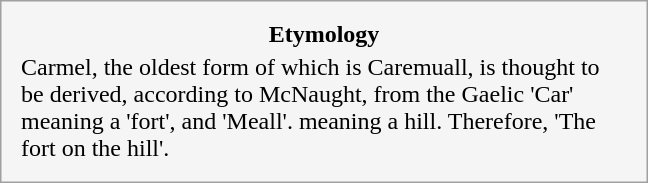<table style="float:left; margin:1em; width:27em; border:1px solid #a0a0a0; padding:10px; background:#f5f5f5; text-align:left;">
<tr style="text-align:center;">
<td><strong>Etymology</strong></td>
</tr>
<tr style="text-align:left; font-size:x-medium;">
<td>Carmel, the oldest form of which is Caremuall, is thought to be derived, according to McNaught, from the Gaelic 'Car' meaning a 'fort', and 'Meall'. meaning a hill. Therefore, 'The fort on the hill'.</td>
</tr>
</table>
